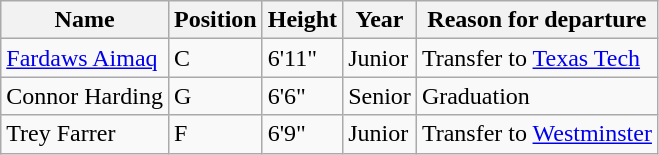<table class="wikitable">
<tr>
<th>Name</th>
<th>Position</th>
<th>Height</th>
<th>Year</th>
<th>Reason for departure</th>
</tr>
<tr>
<td><a href='#'>Fardaws Aimaq</a></td>
<td>C</td>
<td>6'11"</td>
<td>Junior</td>
<td>Transfer to <a href='#'>Texas Tech</a></td>
</tr>
<tr>
<td>Connor Harding</td>
<td>G</td>
<td>6'6"</td>
<td>Senior</td>
<td>Graduation</td>
</tr>
<tr>
<td>Trey Farrer</td>
<td>F</td>
<td>6'9"</td>
<td>Junior</td>
<td>Transfer to <a href='#'>Westminster</a></td>
</tr>
</table>
